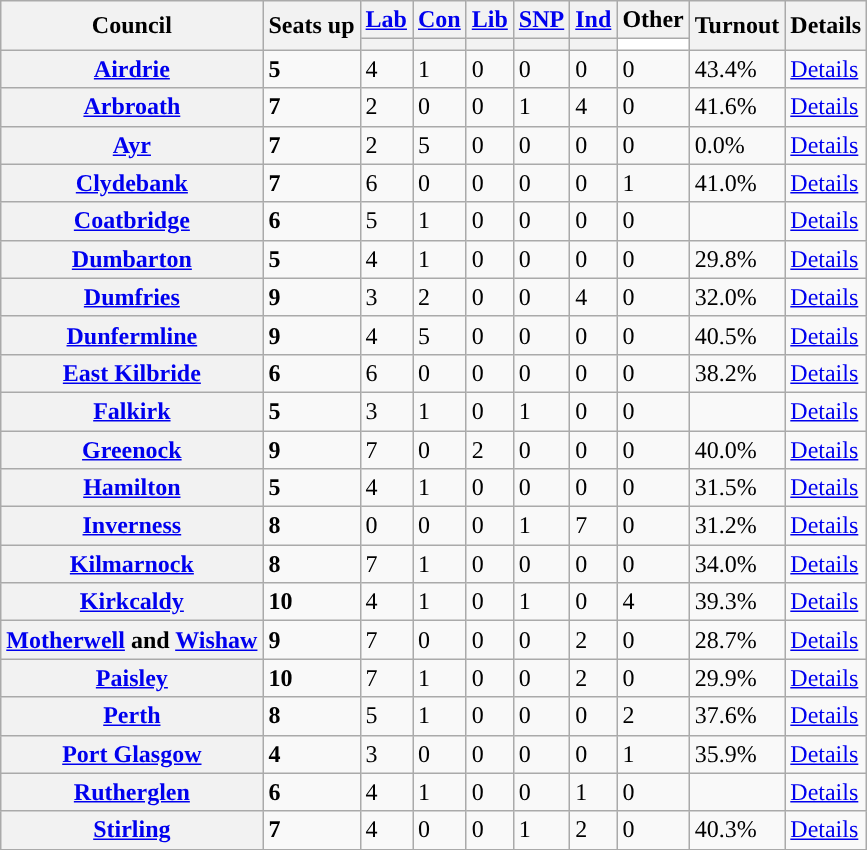<table class="wikitable">
<tr>
<th scope="col" rowspan="2">Council</th>
<th scope="col" rowspan="2">Seats up</th>
<th scope="col"><a href='#'>Lab</a></th>
<th scope="col"><a href='#'>Con</a></th>
<th scope="col"><a href='#'>Lib</a></th>
<th scope="col"><a href='#'>SNP</a></th>
<th scope="col"><a href='#'>Ind</a></th>
<th scope="col">Other</th>
<th scope="col" rowspan="2">Turnout</th>
<th scope="col" rowspan="2">Details</th>
</tr>
<tr>
<th scope="col" style="background:"></th>
<th scope="col" style="background:"></th>
<th scope="col" style="background:"></th>
<th scope="col" style="background:"></th>
<th scope="col" style="background:"></th>
<th scope="col" style="background:#FFFFFF;"></th>
</tr>
<tr>
<th scope="row"><a href='#'>Airdrie</a></th>
<td><strong>5</strong></td>
<td>4</td>
<td>1</td>
<td>0</td>
<td>0</td>
<td>0</td>
<td>0</td>
<td>43.4%</td>
<td><a href='#'>Details</a></td>
</tr>
<tr>
<th scope="row"><a href='#'>Arbroath</a></th>
<td><strong>7</strong></td>
<td>2</td>
<td>0</td>
<td>0</td>
<td>1</td>
<td>4</td>
<td>0</td>
<td>41.6%</td>
<td><a href='#'>Details</a></td>
</tr>
<tr>
<th scope="row"><a href='#'>Ayr</a></th>
<td><strong>7</strong></td>
<td>2</td>
<td>5</td>
<td>0</td>
<td>0</td>
<td>0</td>
<td>0</td>
<td>0.0%</td>
<td><a href='#'>Details</a></td>
</tr>
<tr>
<th scope="row"><a href='#'>Clydebank</a></th>
<td><strong>7</strong></td>
<td>6</td>
<td>0</td>
<td>0</td>
<td>0</td>
<td>0</td>
<td>1</td>
<td>41.0%</td>
<td><a href='#'>Details</a></td>
</tr>
<tr>
<th scope="row"><a href='#'>Coatbridge</a></th>
<td><strong>6</strong></td>
<td>5</td>
<td>1</td>
<td>0</td>
<td>0</td>
<td>0</td>
<td>0</td>
<td></td>
<td><a href='#'>Details</a></td>
</tr>
<tr>
<th scope="row"><a href='#'>Dumbarton</a></th>
<td><strong>5</strong></td>
<td>4</td>
<td>1</td>
<td>0</td>
<td>0</td>
<td>0</td>
<td>0</td>
<td>29.8%</td>
<td><a href='#'>Details</a></td>
</tr>
<tr>
<th scope="row"><a href='#'>Dumfries</a></th>
<td><strong>9</strong></td>
<td>3</td>
<td>2</td>
<td>0</td>
<td>0</td>
<td>4</td>
<td>0</td>
<td>32.0%</td>
<td><a href='#'>Details</a></td>
</tr>
<tr>
<th scope="row"><a href='#'>Dunfermline</a></th>
<td><strong>9</strong></td>
<td>4</td>
<td>5</td>
<td>0</td>
<td>0</td>
<td>0</td>
<td>0</td>
<td>40.5%</td>
<td><a href='#'>Details</a></td>
</tr>
<tr>
<th scope="row"><a href='#'>East Kilbride</a></th>
<td><strong>6</strong></td>
<td>6</td>
<td>0</td>
<td>0</td>
<td>0</td>
<td>0</td>
<td>0</td>
<td>38.2%</td>
<td><a href='#'>Details</a></td>
</tr>
<tr>
<th scope="row"><a href='#'>Falkirk</a></th>
<td><strong>5</strong></td>
<td>3</td>
<td>1</td>
<td>0</td>
<td>1</td>
<td>0</td>
<td>0</td>
<td></td>
<td><a href='#'>Details</a></td>
</tr>
<tr>
<th scope="row"><a href='#'>Greenock</a></th>
<td><strong>9</strong></td>
<td>7</td>
<td>0</td>
<td>2</td>
<td>0</td>
<td>0</td>
<td>0</td>
<td>40.0%</td>
<td><a href='#'>Details</a></td>
</tr>
<tr>
<th scope="row"><a href='#'>Hamilton</a></th>
<td><strong>5</strong></td>
<td>4</td>
<td>1</td>
<td>0</td>
<td>0</td>
<td>0</td>
<td>0</td>
<td>31.5%</td>
<td><a href='#'>Details</a></td>
</tr>
<tr>
<th scope="row"><a href='#'>Inverness</a></th>
<td><strong>8</strong></td>
<td>0</td>
<td>0</td>
<td>0</td>
<td>1</td>
<td>7</td>
<td>0</td>
<td>31.2%</td>
<td><a href='#'>Details</a></td>
</tr>
<tr>
<th scope="row"><a href='#'>Kilmarnock</a></th>
<td><strong>8</strong></td>
<td>7</td>
<td>1</td>
<td>0</td>
<td>0</td>
<td>0</td>
<td>0</td>
<td>34.0%</td>
<td><a href='#'>Details</a></td>
</tr>
<tr>
<th scope="row"><a href='#'>Kirkcaldy</a></th>
<td><strong>10</strong></td>
<td>4</td>
<td>1</td>
<td>0</td>
<td>1</td>
<td>0</td>
<td>4</td>
<td>39.3%</td>
<td><a href='#'>Details</a></td>
</tr>
<tr>
<th scope="row"><a href='#'>Motherwell</a> and <a href='#'>Wishaw</a></th>
<td><strong>9</strong></td>
<td>7</td>
<td>0</td>
<td>0</td>
<td>0</td>
<td>2</td>
<td>0</td>
<td>28.7%</td>
<td><a href='#'>Details</a></td>
</tr>
<tr>
<th scope="row"><a href='#'>Paisley</a></th>
<td><strong>10</strong></td>
<td>7</td>
<td>1</td>
<td>0</td>
<td>0</td>
<td>2</td>
<td>0</td>
<td>29.9%</td>
<td><a href='#'>Details</a></td>
</tr>
<tr>
<th scope="row"><a href='#'>Perth</a></th>
<td><strong>8</strong></td>
<td>5</td>
<td>1</td>
<td>0</td>
<td>0</td>
<td>0</td>
<td>2</td>
<td>37.6%</td>
<td><a href='#'>Details</a></td>
</tr>
<tr>
<th scope="row"><a href='#'>Port Glasgow</a></th>
<td><strong>4</strong></td>
<td>3</td>
<td>0</td>
<td>0</td>
<td>0</td>
<td>0</td>
<td>1</td>
<td>35.9%</td>
<td><a href='#'>Details</a></td>
</tr>
<tr>
<th scope="row"><a href='#'>Rutherglen</a></th>
<td><strong>6</strong></td>
<td>4</td>
<td>1</td>
<td>0</td>
<td>0</td>
<td>1</td>
<td>0</td>
<td></td>
<td><a href='#'>Details</a></td>
</tr>
<tr>
<th scope="row"><a href='#'>Stirling</a></th>
<td><strong>7</strong></td>
<td>4</td>
<td>0</td>
<td>0</td>
<td>1</td>
<td>2</td>
<td>0</td>
<td>40.3%</td>
<td><a href='#'>Details</a></td>
</tr>
<tr>
</tr>
</table>
